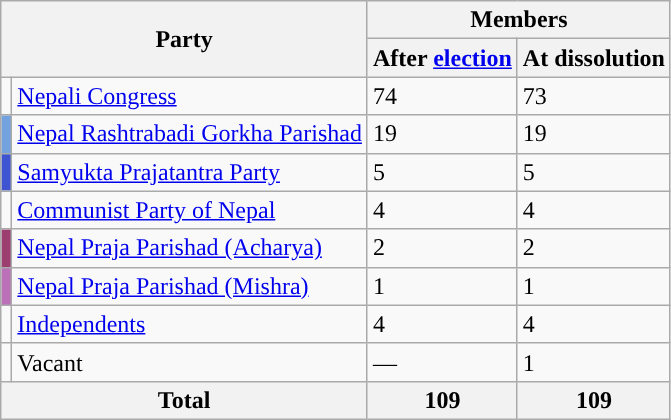<table class="wikitable">
<tr>
<th colspan="2" rowspan="2">Party</th>
<th colspan="2">Members</th>
</tr>
<tr>
<th>After <a href='#'>election</a></th>
<th>At dissolution</th>
</tr>
<tr>
<td></td>
<td><a href='#'>Nepali Congress</a></td>
<td>74</td>
<td>73</td>
</tr>
<tr>
<td bgcolor="#73a3de"></td>
<td><a href='#'>Nepal Rashtrabadi Gorkha Parishad</a></td>
<td>19</td>
<td>19</td>
</tr>
<tr>
<td bgcolor="#3f54d"></td>
<td><a href='#'>Samyukta Prajatantra Party</a></td>
<td>5</td>
<td>5</td>
</tr>
<tr>
<td></td>
<td><a href='#'>Communist Party of Nepal</a></td>
<td>4</td>
<td>4</td>
</tr>
<tr>
<td bgcolor="#9d3e7"></td>
<td><a href='#'>Nepal Praja Parishad (Acharya)</a></td>
<td>2</td>
<td>2</td>
</tr>
<tr>
<td bgcolor="#bb70b8"></td>
<td><a href='#'>Nepal Praja Parishad (Mishra)</a></td>
<td>1</td>
<td>1</td>
</tr>
<tr>
<td></td>
<td><a href='#'>Independents</a></td>
<td>4</td>
<td>4</td>
</tr>
<tr>
<td></td>
<td>Vacant</td>
<td>—</td>
<td>1</td>
</tr>
<tr>
<th colspan="2">Total</th>
<th>109</th>
<th>109</th>
</tr>
</table>
